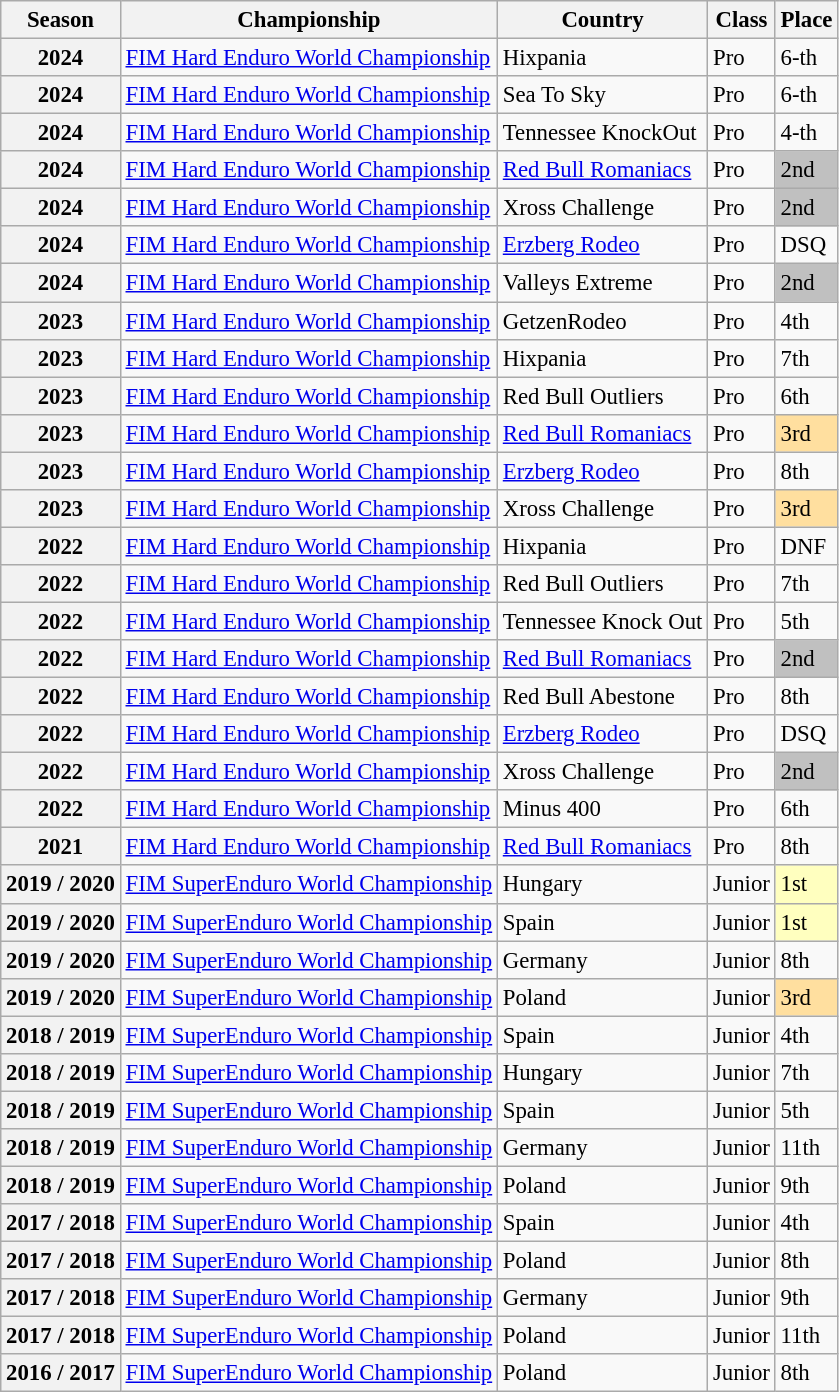<table class="wikitable" style="font-size: 95%;">
<tr>
<th>Season</th>
<th>Championship</th>
<th>Country</th>
<th>Class</th>
<th>Place</th>
</tr>
<tr>
<th>2024</th>
<td><a href='#'>FIM Hard Enduro World Championship</a></td>
<td> Hixpania</td>
<td>Pro</td>
<td>6-th</td>
</tr>
<tr>
<th>2024</th>
<td><a href='#'>FIM Hard Enduro World Championship</a></td>
<td> Sea To Sky</td>
<td>Pro</td>
<td>6-th</td>
</tr>
<tr>
<th>2024</th>
<td><a href='#'>FIM Hard Enduro World Championship</a></td>
<td> Tennessee KnockOut</td>
<td>Pro</td>
<td>4-th</td>
</tr>
<tr>
<th>2024</th>
<td><a href='#'>FIM Hard Enduro World Championship</a></td>
<td> <a href='#'>Red Bull Romaniacs</a></td>
<td>Pro</td>
<td style="background:#C0C0C0;">2nd</td>
</tr>
<tr>
<th>2024</th>
<td><a href='#'>FIM Hard Enduro World Championship</a></td>
<td> Xross Challenge</td>
<td>Pro</td>
<td style="background:#C0C0C0;">2nd</td>
</tr>
<tr>
<th>2024</th>
<td><a href='#'>FIM Hard Enduro World Championship</a></td>
<td> <a href='#'>Erzberg Rodeo</a></td>
<td>Pro</td>
<td>DSQ</td>
</tr>
<tr>
<th>2024</th>
<td><a href='#'>FIM Hard Enduro World Championship</a></td>
<td> Valleys Extreme</td>
<td>Pro</td>
<td style="background:#C0C0C0;">2nd</td>
</tr>
<tr>
<th>2023</th>
<td><a href='#'>FIM Hard Enduro World Championship</a></td>
<td> GetzenRodeo</td>
<td>Pro</td>
<td>4th</td>
</tr>
<tr>
<th>2023</th>
<td><a href='#'>FIM Hard Enduro World Championship</a></td>
<td> Hixpania</td>
<td>Pro</td>
<td>7th</td>
</tr>
<tr>
<th>2023</th>
<td><a href='#'>FIM Hard Enduro World Championship</a></td>
<td> Red Bull Outliers</td>
<td>Pro</td>
<td>6th</td>
</tr>
<tr>
<th>2023</th>
<td><a href='#'>FIM Hard Enduro World Championship</a></td>
<td> <a href='#'>Red Bull Romaniacs</a></td>
<td>Pro</td>
<td style="background:#FFDF9F;">3rd</td>
</tr>
<tr>
<th>2023</th>
<td><a href='#'>FIM Hard Enduro World Championship</a></td>
<td> <a href='#'>Erzberg Rodeo</a></td>
<td>Pro</td>
<td>8th</td>
</tr>
<tr>
<th>2023</th>
<td><a href='#'>FIM Hard Enduro World Championship</a></td>
<td> Xross Challenge</td>
<td>Pro</td>
<td style="background:#FFDF9F;">3rd</td>
</tr>
<tr>
<th>2022</th>
<td><a href='#'>FIM Hard Enduro World Championship</a></td>
<td> Hixpania</td>
<td>Pro</td>
<td>DNF</td>
</tr>
<tr>
<th>2022</th>
<td><a href='#'>FIM Hard Enduro World Championship</a></td>
<td> Red Bull Outliers</td>
<td>Pro</td>
<td>7th</td>
</tr>
<tr>
<th>2022</th>
<td><a href='#'>FIM Hard Enduro World Championship</a></td>
<td> Tennessee Knock Out</td>
<td>Pro</td>
<td>5th</td>
</tr>
<tr>
<th>2022</th>
<td><a href='#'>FIM Hard Enduro World Championship</a></td>
<td> <a href='#'>Red Bull Romaniacs</a></td>
<td>Pro</td>
<td style="background:#C0C0C0;">2nd</td>
</tr>
<tr>
<th>2022</th>
<td><a href='#'>FIM Hard Enduro World Championship</a></td>
<td> Red Bull Abestone</td>
<td>Pro</td>
<td>8th</td>
</tr>
<tr>
<th>2022</th>
<td><a href='#'>FIM Hard Enduro World Championship</a></td>
<td> <a href='#'>Erzberg Rodeo</a></td>
<td>Pro</td>
<td>DSQ</td>
</tr>
<tr>
<th>2022</th>
<td><a href='#'>FIM Hard Enduro World Championship</a></td>
<td> Xross Challenge</td>
<td>Pro</td>
<td style="background:#C0C0C0;">2nd</td>
</tr>
<tr>
<th>2022</th>
<td><a href='#'>FIM Hard Enduro World Championship</a></td>
<td> Minus 400</td>
<td>Pro</td>
<td>6th</td>
</tr>
<tr>
<th>2021</th>
<td><a href='#'>FIM Hard Enduro World Championship</a></td>
<td> <a href='#'>Red Bull Romaniacs</a></td>
<td>Pro</td>
<td>8th</td>
</tr>
<tr>
<th>2019 / 2020</th>
<td><a href='#'>FIM SuperEnduro World Championship</a></td>
<td> Hungary</td>
<td>Junior</td>
<td style="background:#FFFFBF;">1st</td>
</tr>
<tr>
<th>2019 / 2020</th>
<td><a href='#'>FIM SuperEnduro World Championship</a></td>
<td> Spain</td>
<td>Junior</td>
<td style="background:#FFFFBF;">1st</td>
</tr>
<tr>
<th>2019 / 2020</th>
<td><a href='#'>FIM SuperEnduro World Championship</a></td>
<td> Germany</td>
<td>Junior</td>
<td>8th</td>
</tr>
<tr>
<th>2019 / 2020</th>
<td><a href='#'>FIM SuperEnduro World Championship</a></td>
<td> Poland</td>
<td>Junior</td>
<td style="background:#FFDF9F;">3rd</td>
</tr>
<tr>
<th>2018 / 2019</th>
<td><a href='#'>FIM SuperEnduro World Championship</a></td>
<td> Spain</td>
<td>Junior</td>
<td>4th</td>
</tr>
<tr>
<th>2018 / 2019</th>
<td><a href='#'>FIM SuperEnduro World Championship</a></td>
<td> Hungary</td>
<td>Junior</td>
<td>7th</td>
</tr>
<tr>
<th>2018 / 2019</th>
<td><a href='#'>FIM SuperEnduro World Championship</a></td>
<td> Spain</td>
<td>Junior</td>
<td>5th</td>
</tr>
<tr>
<th>2018 / 2019</th>
<td><a href='#'>FIM SuperEnduro World Championship</a></td>
<td> Germany</td>
<td>Junior</td>
<td>11th</td>
</tr>
<tr>
<th>2018 / 2019</th>
<td><a href='#'>FIM SuperEnduro World Championship</a></td>
<td> Poland</td>
<td>Junior</td>
<td>9th</td>
</tr>
<tr>
<th>2017 / 2018</th>
<td><a href='#'>FIM SuperEnduro World Championship</a></td>
<td> Spain</td>
<td>Junior</td>
<td>4th</td>
</tr>
<tr>
<th>2017 / 2018</th>
<td><a href='#'>FIM SuperEnduro World Championship</a></td>
<td> Poland</td>
<td>Junior</td>
<td>8th</td>
</tr>
<tr>
<th>2017 / 2018</th>
<td><a href='#'>FIM SuperEnduro World Championship</a></td>
<td> Germany</td>
<td>Junior</td>
<td>9th</td>
</tr>
<tr>
<th>2017 / 2018</th>
<td><a href='#'>FIM SuperEnduro World Championship</a></td>
<td> Poland</td>
<td>Junior</td>
<td>11th</td>
</tr>
<tr>
<th>2016 / 2017</th>
<td><a href='#'>FIM SuperEnduro World Championship</a></td>
<td> Poland</td>
<td>Junior</td>
<td>8th</td>
</tr>
</table>
